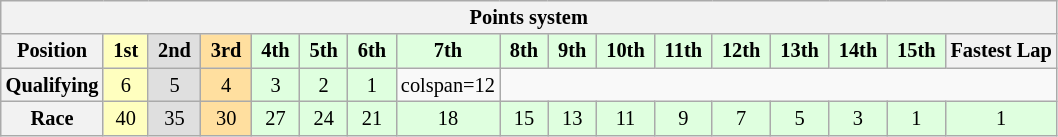<table class="wikitable" style="font-size:85%; text-align:center">
<tr>
<th colspan="23">Points system</th>
</tr>
<tr>
<th>Position</th>
<td style="background:#ffffbf;"> <strong>1st</strong> </td>
<td style="background:#dfdfdf;"> <strong>2nd</strong> </td>
<td style="background:#ffdf9f;"> <strong>3rd</strong> </td>
<td style="background:#dfffdf;"> <strong>4th</strong> </td>
<td style="background:#dfffdf;"> <strong>5th</strong> </td>
<td style="background:#dfffdf;"> <strong>6th</strong> </td>
<td style="background:#dfffdf;"> <strong>7th</strong> </td>
<td style="background:#dfffdf;"> <strong>8th</strong> </td>
<td style="background:#dfffdf;"> <strong>9th</strong> </td>
<td style="background:#dfffdf;"> <strong>10th</strong> </td>
<td style="background:#dfffdf;"> <strong>11th</strong> </td>
<td style="background:#dfffdf;"> <strong>12th</strong> </td>
<td style="background:#dfffdf;"> <strong>13th</strong> </td>
<td style="background:#dfffdf;"> <strong>14th</strong> </td>
<td style="background:#dfffdf;"> <strong>15th</strong> </td>
<th>Fastest Lap</th>
</tr>
<tr>
<th>Qualifying</th>
<td style="background:#ffffbf;">6</td>
<td style="background:#dfdfdf;">5</td>
<td style="background:#ffdf9f;">4</td>
<td style="background:#dfffdf;">3</td>
<td style="background:#dfffdf;">2</td>
<td style="background:#dfffdf;">1</td>
<td>colspan=12 </td>
</tr>
<tr>
<th>Race</th>
<td style="background:#ffffbf;">40</td>
<td style="background:#dfdfdf;">35</td>
<td style="background:#ffdf9f;">30</td>
<td style="background:#dfffdf;">27</td>
<td style="background:#dfffdf;">24</td>
<td style="background:#dfffdf;">21</td>
<td style="background:#dfffdf;">18</td>
<td style="background:#dfffdf;">15</td>
<td style="background:#dfffdf;">13</td>
<td style="background:#dfffdf;">11</td>
<td style="background:#dfffdf;">9</td>
<td style="background:#dfffdf;">7</td>
<td style="background:#dfffdf;">5</td>
<td style="background:#dfffdf;">3</td>
<td style="background:#dfffdf;">1</td>
<td style="background:#dfffdf;">1</td>
</tr>
</table>
